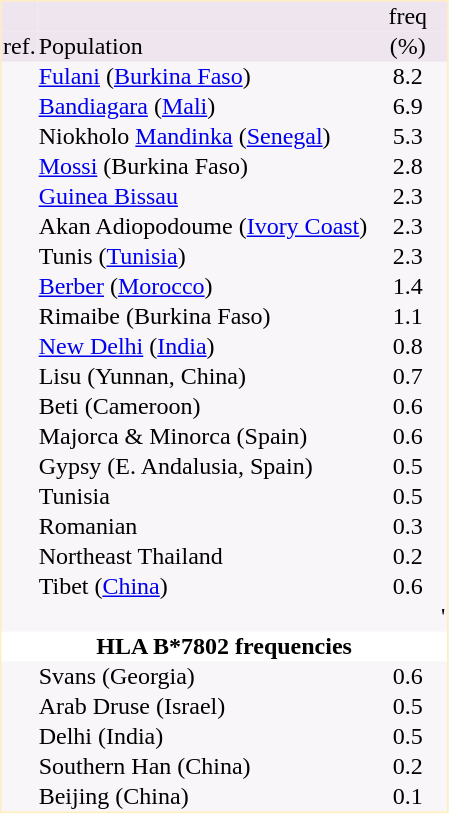<table border="0" cellspacing="0" cellpadding="1" align="left" style="text-align:center; margin-right: 3em;  border:1px #ffeebb solid; background:#f8f6f8; ">
<tr style="background:#efe5ef">
<td></td>
<td></td>
<td>freq</td>
</tr>
<tr style="background:#eee5ef">
<td>ref.</td>
<td align="left">Population</td>
<td style="width:50px">(%)</td>
</tr>
<tr>
<td></td>
<td align="left"><a href='#'>Fulani</a> (<a href='#'>Burkina Faso</a>)</td>
<td>8.2</td>
</tr>
<tr>
<td></td>
<td align="left"><a href='#'>Bandiagara</a> (<a href='#'>Mali</a>)</td>
<td>6.9</td>
</tr>
<tr>
<td></td>
<td align="left">Niokholo <a href='#'>Mandinka</a> (<a href='#'>Senegal</a>)</td>
<td>5.3</td>
</tr>
<tr>
<td></td>
<td align="left"><a href='#'>Mossi</a> (Burkina Faso)</td>
<td>2.8</td>
</tr>
<tr>
<td></td>
<td align="left"><a href='#'>Guinea Bissau</a></td>
<td>2.3</td>
</tr>
<tr>
<td></td>
<td align="left">Akan Adiopodoume (<a href='#'>Ivory Coast</a>)</td>
<td>2.3</td>
</tr>
<tr>
<td></td>
<td align="left">Tunis (<a href='#'>Tunisia</a>)</td>
<td>2.3</td>
</tr>
<tr>
<td></td>
<td align="left"><a href='#'>Berber</a> (<a href='#'>Morocco</a>)</td>
<td>1.4</td>
</tr>
<tr>
<td></td>
<td align="left">Rimaibe (Burkina Faso)</td>
<td>1.1</td>
</tr>
<tr>
<td></td>
<td align="left"><a href='#'>New Delhi</a> (<a href='#'>India</a>)</td>
<td>0.8</td>
</tr>
<tr>
<td></td>
<td align="left">Lisu (Yunnan, China)</td>
<td>0.7</td>
</tr>
<tr>
<td></td>
<td align="left">Beti (Cameroon)</td>
<td>0.6</td>
</tr>
<tr>
<td></td>
<td align="left">Majorca & Minorca (Spain)</td>
<td>0.6</td>
</tr>
<tr>
<td></td>
<td align="left">Gypsy (E. Andalusia, Spain)</td>
<td>0.5</td>
</tr>
<tr>
<td></td>
<td align="left">Tunisia</td>
<td>0.5</td>
</tr>
<tr>
<td></td>
<td align="left">Romanian</td>
<td>0.3</td>
</tr>
<tr>
<td></td>
<td align="left">Northeast Thailand</td>
<td>0.2</td>
</tr>
<tr>
<td></td>
<td align="left">Tibet (<a href='#'>China</a>)</td>
<td>0.6</td>
</tr>
<tr>
<td colspan=3 align="right">'</td>
</tr>
<tr style="background:#ffffff;">
<td colspan=3><strong>HLA B*7802 frequencies</strong></td>
</tr>
<tr>
<td></td>
<td align="left">Svans (Georgia)</td>
<td>0.6</td>
</tr>
<tr>
<td></td>
<td align="left">Arab Druse (Israel)</td>
<td>0.5</td>
</tr>
<tr>
<td></td>
<td align="left">Delhi (India)</td>
<td>0.5</td>
</tr>
<tr>
<td></td>
<td align="left">Southern Han (China)</td>
<td>0.2</td>
</tr>
<tr>
<td></td>
<td align="left">Beijing (China)</td>
<td>0.1</td>
</tr>
</table>
